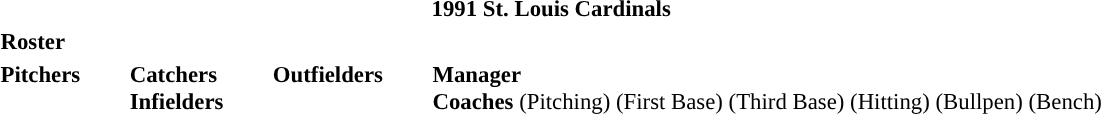<table class="toccolours" style="font-size: 95%;">
<tr>
<th colspan="10">1991 St. Louis Cardinals</th>
</tr>
<tr>
<td colspan="10"><strong>Roster</strong></td>
</tr>
<tr>
<td valign="top"><strong>Pitchers</strong><br>















</td>
<td width="25px"></td>
<td valign="top"><strong>Catchers</strong><br>


<strong>Infielders</strong>










</td>
<td width="25px"></td>
<td valign="top"><strong>Outfielders</strong><br>



</td>
<td width="25px"></td>
<td valign="top"><strong>Manager</strong><br>
<strong>Coaches</strong>
 (Pitching)
 (First Base)
 (Third Base)
 (Hitting)
 (Bullpen)
 (Bench)</td>
</tr>
</table>
